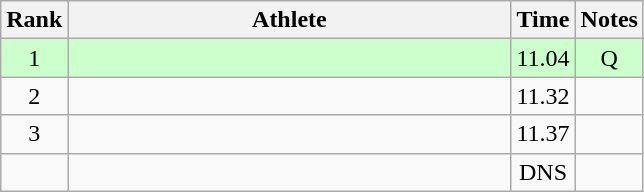<table class="wikitable" style="text-align:center">
<tr>
<th>Rank</th>
<th Style="width:18em">Athlete</th>
<th>Time</th>
<th>Notes</th>
</tr>
<tr style="background:#cfc">
<td>1</td>
<td style="text-align:left"></td>
<td>11.04</td>
<td>Q</td>
</tr>
<tr>
<td>2</td>
<td style="text-align:left"></td>
<td>11.32</td>
<td></td>
</tr>
<tr>
<td>3</td>
<td style="text-align:left"></td>
<td>11.37</td>
<td></td>
</tr>
<tr>
<td></td>
<td style="text-align:left"></td>
<td>DNS</td>
<td></td>
</tr>
</table>
